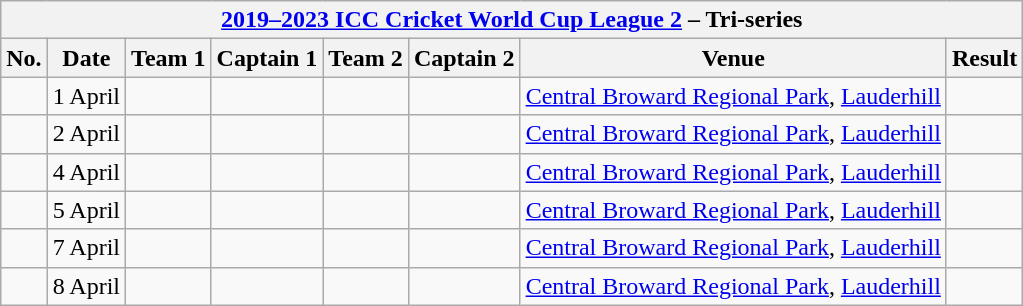<table class="wikitable">
<tr>
<th colspan="9"><a href='#'>2019–2023 ICC Cricket World Cup League 2</a> – Tri-series</th>
</tr>
<tr>
<th>No.</th>
<th>Date</th>
<th>Team 1</th>
<th>Captain 1</th>
<th>Team 2</th>
<th>Captain 2</th>
<th>Venue</th>
<th>Result</th>
</tr>
<tr>
<td></td>
<td>1 April</td>
<td></td>
<td></td>
<td></td>
<td></td>
<td><a href='#'>Central Broward Regional Park</a>, <a href='#'>Lauderhill</a></td>
<td></td>
</tr>
<tr>
<td></td>
<td>2 April</td>
<td></td>
<td></td>
<td></td>
<td></td>
<td><a href='#'>Central Broward Regional Park</a>, <a href='#'>Lauderhill</a></td>
<td></td>
</tr>
<tr>
<td></td>
<td>4 April</td>
<td></td>
<td></td>
<td></td>
<td></td>
<td><a href='#'>Central Broward Regional Park</a>, <a href='#'>Lauderhill</a></td>
<td></td>
</tr>
<tr>
<td></td>
<td>5 April</td>
<td></td>
<td></td>
<td></td>
<td></td>
<td><a href='#'>Central Broward Regional Park</a>, <a href='#'>Lauderhill</a></td>
<td></td>
</tr>
<tr>
<td></td>
<td>7 April</td>
<td></td>
<td></td>
<td></td>
<td></td>
<td><a href='#'>Central Broward Regional Park</a>, <a href='#'>Lauderhill</a></td>
<td></td>
</tr>
<tr>
<td></td>
<td>8 April</td>
<td></td>
<td></td>
<td></td>
<td></td>
<td><a href='#'>Central Broward Regional Park</a>, <a href='#'>Lauderhill</a></td>
<td></td>
</tr>
</table>
